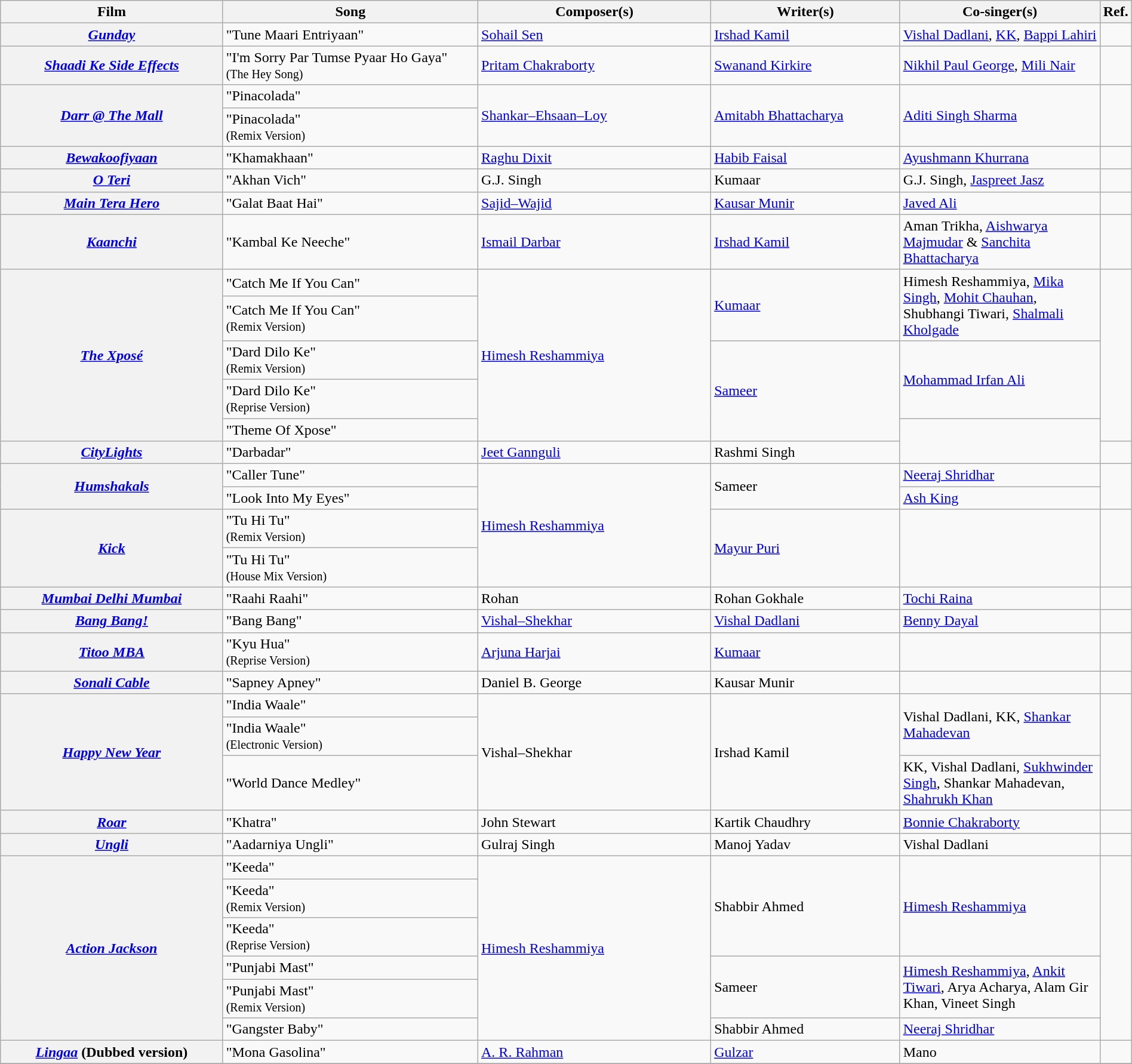<table class="wikitable plainrowheaders" width="100%" textcolor:#000;">
<tr>
<th scope="col" width=20%><strong>Film</strong></th>
<th scope="col" width=23%><strong>Song</strong></th>
<th scope="col" width=21%><strong>Composer(s)</strong></th>
<th scope="col" width=17%><strong>Writer(s)</strong></th>
<th scope="col" width=18%><strong>Co-singer(s)</strong></th>
<th scope="col" width=1%><strong>Ref.</strong></th>
</tr>
<tr>
<th scope="row"><em><a href='#'>Gunday</a></em></th>
<td>"Tune Maari Entriyaan"</td>
<td><a href='#'>Sohail Sen</a></td>
<td><a href='#'>Irshad Kamil</a></td>
<td><a href='#'>Vishal Dadlani</a>, <a href='#'>KK</a>, <a href='#'>Bappi Lahiri</a></td>
<td></td>
</tr>
<tr>
<th scope="row"><em><a href='#'>Shaadi Ke Side Effects</a></em></th>
<td>"I'm Sorry Par Tumse Pyaar Ho Gaya"<br><small>(The Hey Song)</small></td>
<td><a href='#'>Pritam Chakraborty</a></td>
<td><a href='#'>Swanand Kirkire</a></td>
<td><a href='#'>Nikhil Paul George</a>, <a href='#'>Mili Nair</a></td>
<td></td>
</tr>
<tr>
<th scope="row" rowspan="2"><em><a href='#'>Darr @ The Mall</a></em></th>
<td>"Pinacolada"</td>
<td rowspan="2"><a href='#'>Shankar–Ehsaan–Loy</a></td>
<td rowspan="2"><a href='#'>Amitabh Bhattacharya</a></td>
<td rowspan="2"><a href='#'>Aditi Singh Sharma</a></td>
<td rowspan="2"></td>
</tr>
<tr>
<td>"Pinacolada"<br><small>(Remix Version)</small></td>
</tr>
<tr>
<th scope="row"><em><a href='#'>Bewakoofiyaan</a></em></th>
<td>"Khamakhaan"</td>
<td><a href='#'>Raghu Dixit</a></td>
<td><a href='#'>Habib Faisal</a></td>
<td><a href='#'>Ayushmann Khurrana</a></td>
<td></td>
</tr>
<tr>
<th scope="row"><em><a href='#'>O Teri</a></em></th>
<td>"Akhan Vich"</td>
<td>G.J. Singh</td>
<td>Kumaar</td>
<td>G.J. Singh, <a href='#'>Jaspreet Jasz</a></td>
<td></td>
</tr>
<tr>
<th scope="row"><em><a href='#'>Main Tera Hero</a></em></th>
<td>"Galat Baat Hai"</td>
<td><a href='#'>Sajid–Wajid</a></td>
<td><a href='#'>Kausar Munir</a></td>
<td><a href='#'>Javed Ali</a></td>
<td></td>
</tr>
<tr>
<th scope="row"><em><a href='#'>Kaanchi</a></em></th>
<td>"Kambal Ke Neeche"</td>
<td><a href='#'>Ismail Darbar</a></td>
<td><a href='#'>Irshad Kamil</a></td>
<td>Aman Trikha, <a href='#'>Aishwarya Majmudar</a> & <a href='#'>Sanchita Bhattacharya</a></td>
<td></td>
</tr>
<tr>
<th scope="row" rowspan="5"><em><a href='#'>The Xposé</a></em></th>
<td>"Catch Me If You Can"</td>
<td rowspan="5"><a href='#'>Himesh Reshammiya</a></td>
<td rowspan="2"><a href='#'>Kumaar</a></td>
<td rowspan="2">Himesh Reshammiya, <a href='#'>Mika Singh</a>, <a href='#'>Mohit Chauhan</a>, Shubhangi Tiwari, <a href='#'>Shalmali Kholgade</a></td>
<td rowspan="5"></td>
</tr>
<tr>
<td>"Catch Me If You Can"<br><small>(Remix Version)</small></td>
</tr>
<tr>
<td>"Dard Dilo Ke"<br><small>(Remix Version)</small></td>
<td rowspan="3"><a href='#'>Sameer</a></td>
<td rowspan="2"><a href='#'>Mohammad Irfan Ali</a></td>
</tr>
<tr>
<td>"Dard Dilo Ke"<br><small>(Reprise Version)</small></td>
</tr>
<tr>
<td>"Theme Of Xpose"</td>
<td rowspan="2"></td>
</tr>
<tr>
<th scope="row"><em><a href='#'>CityLights</a></em></th>
<td>"Darbadar"</td>
<td><a href='#'>Jeet Gannguli</a></td>
<td>Rashmi Singh</td>
<td></td>
</tr>
<tr>
<th scope="row" rowspan="2"><em><a href='#'>Humshakals</a></em></th>
<td>"Caller Tune"</td>
<td rowspan="4"><a href='#'>Himesh Reshammiya</a></td>
<td rowspan="2">Sameer</td>
<td><a href='#'>Neeraj Shridhar</a></td>
<td rowspan="2"></td>
</tr>
<tr>
<td>"Look Into My Eyes"</td>
<td><a href='#'>Ash King</a></td>
</tr>
<tr>
<th scope="row" rowspan="2"><em><a href='#'>Kick</a></em></th>
<td>"Tu Hi Tu"<br><small>(Remix Version)</small></td>
<td rowspan="2"><a href='#'>Mayur Puri</a></td>
<td rowspan="2"></td>
<td rowspan="2"></td>
</tr>
<tr>
<td>"Tu Hi Tu"<br><small>(House Mix Version)</small></td>
</tr>
<tr>
<th scope="row"><em><a href='#'>Mumbai Delhi Mumbai</a></em></th>
<td>"Raahi Raahi"</td>
<td>Rohan</td>
<td>Rohan Gokhale</td>
<td><a href='#'>Tochi Raina</a></td>
<td></td>
</tr>
<tr>
<th scope="row"><em><a href='#'>Bang Bang!</a></em></th>
<td>"Bang Bang"</td>
<td><a href='#'>Vishal–Shekhar</a></td>
<td><a href='#'>Vishal Dadlani</a></td>
<td><a href='#'>Benny Dayal</a></td>
<td></td>
</tr>
<tr>
<th scope="row"><em><a href='#'>Titoo MBA</a></em></th>
<td>"Kyu Hua"<br><small>(Reprise Version)</small></td>
<td><a href='#'>Arjuna Harjai</a></td>
<td><a href='#'>Kumaar</a></td>
<td></td>
<td></td>
</tr>
<tr>
<th scope="row"><em><a href='#'>Sonali Cable</a></em></th>
<td>"Sapney Apney"</td>
<td>Daniel B. George</td>
<td>Kausar Munir</td>
<td></td>
<td></td>
</tr>
<tr>
<th scope="row" rowspan="3"><em><a href='#'>Happy New Year</a></em></th>
<td>"India Waale"</td>
<td rowspan="3">Vishal–Shekhar</td>
<td rowspan="3">Irshad Kamil</td>
<td rowspan="2">Vishal Dadlani, KK, <a href='#'>Shankar Mahadevan</a></td>
<td rowspan="3"></td>
</tr>
<tr>
<td>"India Waale"<br><small>(Electronic Version)</small></td>
</tr>
<tr>
<td>"World Dance Medley"</td>
<td>KK, Vishal Dadlani, <a href='#'>Sukhwinder Singh</a>, Shankar Mahadevan, <a href='#'>Shahrukh Khan</a></td>
</tr>
<tr>
<th scope="row"><em><a href='#'>Roar</a></em></th>
<td>"Khatra"</td>
<td>John Stewart</td>
<td>Kartik Chaudhry</td>
<td><a href='#'>Bonnie Chakraborty</a></td>
<td></td>
</tr>
<tr>
<th scope="row"><em><a href='#'>Ungli</a></em></th>
<td>"Aadarniya Ungli"</td>
<td>Gulraj Singh</td>
<td>Manoj Yadav</td>
<td>Vishal Dadlani</td>
<td></td>
</tr>
<tr>
<th scope="row" rowspan="6"><em><a href='#'>Action Jackson</a></em></th>
<td>"Keeda"</td>
<td rowspan="6"><a href='#'>Himesh Reshammiya</a></td>
<td rowspan="3">Shabbir Ahmed</td>
<td rowspan="3"><a href='#'>Himesh Reshammiya</a></td>
<td rowspan="6"></td>
</tr>
<tr>
<td>"Keeda"<br><small>(Remix Version)</small></td>
</tr>
<tr>
<td>"Keeda"<br><small>(Reprise Version)</small></td>
</tr>
<tr>
<td>"Punjabi Mast"</td>
<td rowspan="2">Sameer</td>
<td rowspan="2"><a href='#'>Himesh Reshammiya</a>, <a href='#'>Ankit Tiwari</a>, Arya Acharya, Alam Gir Khan, Vineet Singh</td>
</tr>
<tr>
<td>"Punjabi Mast"<br><small>(Remix Version)</small></td>
</tr>
<tr>
<td>"Gangster Baby"</td>
<td>Shabbir Ahmed</td>
<td><a href='#'>Neeraj Shridhar</a></td>
</tr>
<tr>
<th scope="row"><em><a href='#'>Lingaa</a></em> (Dubbed version)</th>
<td>"Mona Gasolina"</td>
<td><a href='#'>A. R. Rahman</a></td>
<td><a href='#'>Gulzar</a></td>
<td>Mano</td>
<td></td>
</tr>
<tr>
</tr>
</table>
